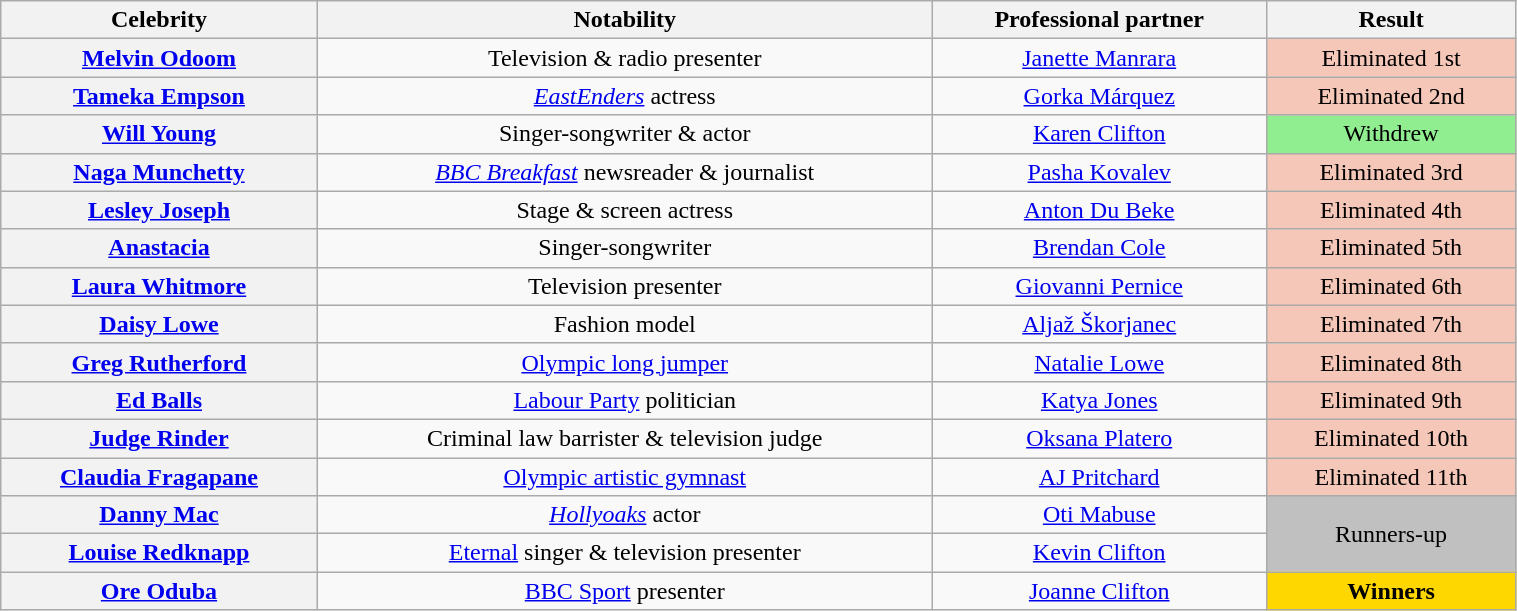<table class="wikitable sortable" style="text-align:center; width:80%">
<tr>
<th scope="col">Celebrity</th>
<th scope="col" class="unsortable">Notability</th>
<th scope="col">Professional partner</th>
<th scope="col">Result</th>
</tr>
<tr>
<th><a href='#'>Melvin Odoom</a></th>
<td>Television & radio presenter</td>
<td><a href='#'>Janette Manrara</a></td>
<td bgcolor="f4c7b8">Eliminated 1st</td>
</tr>
<tr>
<th><a href='#'>Tameka Empson</a></th>
<td><em><a href='#'>EastEnders</a></em> actress</td>
<td><a href='#'>Gorka Márquez</a></td>
<td bgcolor="f4c7b8">Eliminated 2nd</td>
</tr>
<tr>
<th><a href='#'>Will Young</a></th>
<td>Singer-songwriter & actor</td>
<td><a href='#'>Karen Clifton</a></td>
<td style="background:lightgreen;">Withdrew</td>
</tr>
<tr>
<th><a href='#'>Naga Munchetty</a></th>
<td><em><a href='#'>BBC Breakfast</a></em> newsreader & journalist</td>
<td><a href='#'>Pasha Kovalev</a></td>
<td bgcolor="f4c7b8">Eliminated 3rd</td>
</tr>
<tr>
<th><a href='#'>Lesley Joseph</a></th>
<td>Stage & screen actress</td>
<td><a href='#'>Anton Du Beke</a></td>
<td bgcolor="f4c7b8">Eliminated 4th</td>
</tr>
<tr>
<th><a href='#'>Anastacia</a></th>
<td>Singer-songwriter</td>
<td><a href='#'>Brendan Cole</a></td>
<td bgcolor="f4c7b8">Eliminated 5th</td>
</tr>
<tr>
<th><a href='#'>Laura Whitmore</a></th>
<td>Television presenter</td>
<td><a href='#'>Giovanni Pernice</a></td>
<td bgcolor="f4c7b8">Eliminated 6th</td>
</tr>
<tr>
<th><a href='#'>Daisy Lowe</a></th>
<td>Fashion model</td>
<td><a href='#'>Aljaž Škorjanec</a></td>
<td bgcolor="f4c7b8">Eliminated 7th</td>
</tr>
<tr>
<th><a href='#'>Greg Rutherford</a></th>
<td><a href='#'>Olympic long jumper</a></td>
<td><a href='#'>Natalie Lowe</a></td>
<td bgcolor="f4c7b8">Eliminated 8th</td>
</tr>
<tr>
<th><a href='#'>Ed Balls</a></th>
<td><a href='#'>Labour Party</a> politician</td>
<td><a href='#'>Katya Jones</a></td>
<td bgcolor="f4c7b8">Eliminated 9th</td>
</tr>
<tr>
<th><a href='#'>Judge Rinder</a></th>
<td>Criminal law barrister & television judge</td>
<td><a href='#'>Oksana Platero</a></td>
<td bgcolor="f4c7b8">Eliminated 10th</td>
</tr>
<tr>
<th><a href='#'>Claudia Fragapane</a></th>
<td><a href='#'>Olympic artistic gymnast</a></td>
<td><a href='#'>AJ Pritchard</a></td>
<td bgcolor="f4c7b8">Eliminated 11th</td>
</tr>
<tr>
<th><a href='#'>Danny Mac</a></th>
<td><em><a href='#'>Hollyoaks</a></em> actor</td>
<td><a href='#'>Oti Mabuse</a></td>
<td rowspan="2" bgcolor="silver">Runners-up</td>
</tr>
<tr>
<th><a href='#'>Louise Redknapp</a></th>
<td><a href='#'>Eternal</a> singer & television presenter</td>
<td><a href='#'>Kevin Clifton</a></td>
</tr>
<tr>
<th><a href='#'>Ore Oduba</a></th>
<td><a href='#'>BBC Sport</a> presenter</td>
<td><a href='#'>Joanne Clifton</a></td>
<td bgcolor="gold"><strong>Winners</strong></td>
</tr>
</table>
